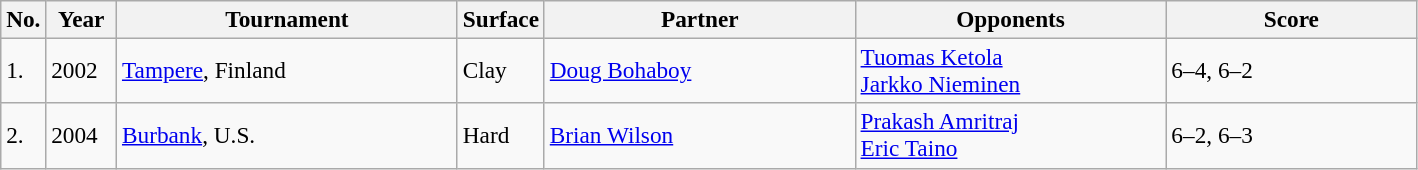<table class="sortable wikitable" style=font-size:97%>
<tr>
<th style="width:20px" class="unsortable">No.</th>
<th style="width:40px">Year</th>
<th style="width:220px">Tournament</th>
<th style="width:50px">Surface</th>
<th style="width:200px">Partner</th>
<th style="width:200px">Opponents</th>
<th style="width:160px" class="unsortable">Score</th>
</tr>
<tr>
<td>1.</td>
<td>2002</td>
<td><a href='#'>Tampere</a>, Finland</td>
<td>Clay</td>
<td> <a href='#'>Doug Bohaboy</a></td>
<td> <a href='#'>Tuomas Ketola</a><br> <a href='#'>Jarkko Nieminen</a></td>
<td>6–4, 6–2</td>
</tr>
<tr>
<td>2.</td>
<td>2004</td>
<td><a href='#'>Burbank</a>, U.S.</td>
<td>Hard</td>
<td> <a href='#'>Brian Wilson</a></td>
<td> <a href='#'>Prakash Amritraj</a><br> <a href='#'>Eric Taino</a></td>
<td>6–2, 6–3</td>
</tr>
</table>
